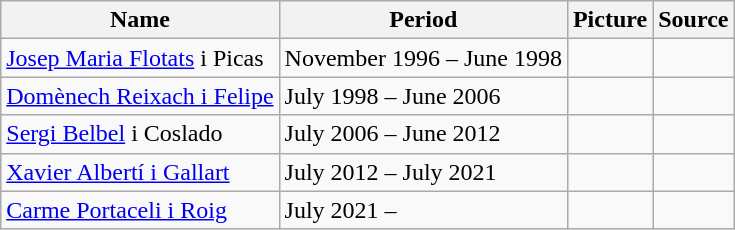<table class="wikitable">
<tr>
<th>Name</th>
<th>Period</th>
<th>Picture</th>
<th>Source</th>
</tr>
<tr>
<td><a href='#'>Josep Maria Flotats</a> i Picas</td>
<td>November 1996 – June 1998</td>
<td></td>
<td></td>
</tr>
<tr>
<td><a href='#'>Domènech Reixach i Felipe</a></td>
<td>July 1998 – June 2006</td>
<td></td>
<td></td>
</tr>
<tr>
<td><a href='#'>Sergi Belbel</a> i Coslado</td>
<td>July 2006 – June 2012</td>
<td></td>
<td></td>
</tr>
<tr>
<td><a href='#'>Xavier Albertí i Gallart</a></td>
<td>July 2012 – July 2021</td>
<td></td>
<td></td>
</tr>
<tr>
<td><a href='#'>Carme Portaceli i Roig</a></td>
<td>July 2021 –</td>
<td></td>
<td></td>
</tr>
</table>
